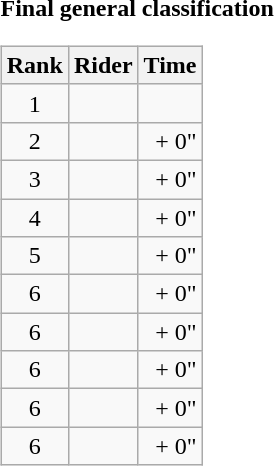<table>
<tr>
<td><strong>Final general classification</strong><br><table class="wikitable">
<tr>
<th scope="col">Rank</th>
<th scope="col">Rider</th>
<th scope="col">Time</th>
</tr>
<tr>
<td style="text-align:center;">1</td>
<td></td>
<td style="text-align:right;"></td>
</tr>
<tr>
<td style="text-align:center;">2</td>
<td></td>
<td style="text-align:right;">+ 0"</td>
</tr>
<tr>
<td style="text-align:center;">3</td>
<td></td>
<td style="text-align:right;">+ 0"</td>
</tr>
<tr>
<td style="text-align:center;">4</td>
<td></td>
<td style="text-align:right;">+ 0"</td>
</tr>
<tr>
<td style="text-align:center;">5</td>
<td></td>
<td style="text-align:right;">+ 0"</td>
</tr>
<tr>
<td style="text-align:center;">6</td>
<td></td>
<td style="text-align:right;">+ 0"</td>
</tr>
<tr>
<td style="text-align:center;">6</td>
<td></td>
<td style="text-align:right;">+ 0"</td>
</tr>
<tr>
<td style="text-align:center;">6</td>
<td></td>
<td style="text-align:right;">+ 0"</td>
</tr>
<tr>
<td style="text-align:center;">6</td>
<td></td>
<td style="text-align:right;">+ 0"</td>
</tr>
<tr>
<td style="text-align:center;">6</td>
<td></td>
<td style="text-align:right;">+ 0"</td>
</tr>
</table>
</td>
</tr>
</table>
